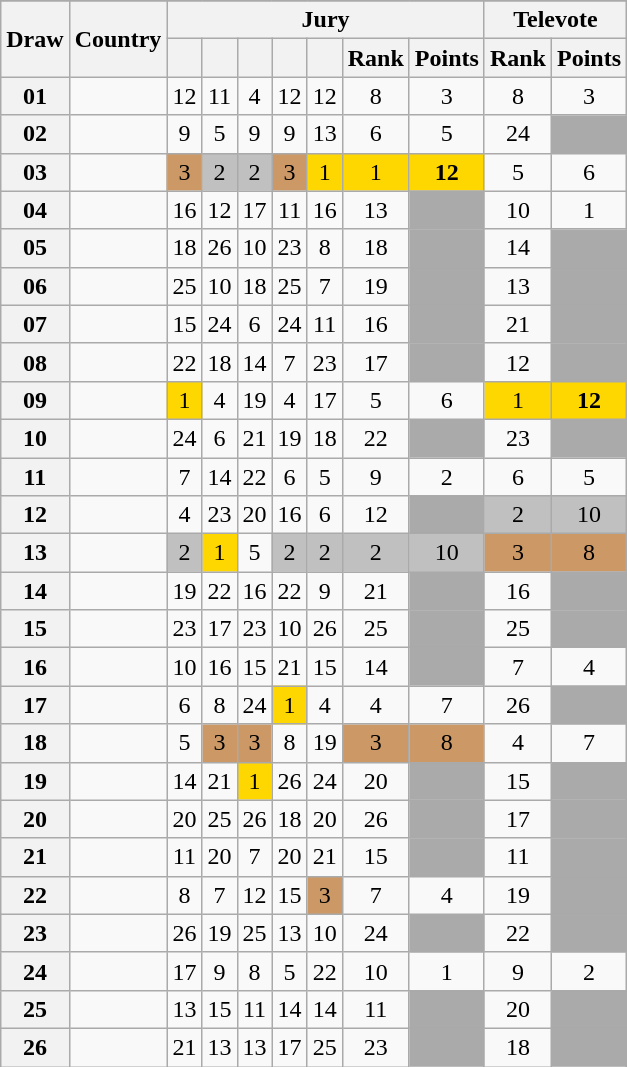<table class="sortable wikitable collapsible plainrowheaders" style="text-align:center;">
<tr>
</tr>
<tr>
<th scope="col" rowspan="2">Draw</th>
<th scope="col" rowspan="2">Country</th>
<th scope="col" colspan="7">Jury</th>
<th scope="col" colspan="2">Televote</th>
</tr>
<tr>
<th scope="col"><small></small></th>
<th scope="col"><small></small></th>
<th scope="col"><small></small></th>
<th scope="col"><small></small></th>
<th scope="col"><small></small></th>
<th scope="col">Rank</th>
<th scope="col">Points</th>
<th scope="col">Rank</th>
<th scope="col">Points</th>
</tr>
<tr>
<th scope="row" style="text-align:center;">01</th>
<td style="text-align:left;"></td>
<td>12</td>
<td>11</td>
<td>4</td>
<td>12</td>
<td>12</td>
<td>8</td>
<td>3</td>
<td>8</td>
<td>3</td>
</tr>
<tr>
<th scope="row" style="text-align:center;">02</th>
<td style="text-align:left;"></td>
<td>9</td>
<td>5</td>
<td>9</td>
<td>9</td>
<td>13</td>
<td>6</td>
<td>5</td>
<td>24</td>
<td style="background:#AAAAAA;"></td>
</tr>
<tr>
<th scope="row" style="text-align:center;">03</th>
<td style="text-align:left;"></td>
<td style="background:#CC9966;">3</td>
<td style="background:silver;">2</td>
<td style="background:silver;">2</td>
<td style="background:#CC9966;">3</td>
<td style="background:gold;">1</td>
<td style="background:gold;">1</td>
<td style="background:gold;"><strong>12</strong></td>
<td>5</td>
<td>6</td>
</tr>
<tr>
<th scope="row" style="text-align:center;">04</th>
<td style="text-align:left;"></td>
<td>16</td>
<td>12</td>
<td>17</td>
<td>11</td>
<td>16</td>
<td>13</td>
<td style="background:#AAAAAA;"></td>
<td>10</td>
<td>1</td>
</tr>
<tr>
<th scope="row" style="text-align:center;">05</th>
<td style="text-align:left;"></td>
<td>18</td>
<td>26</td>
<td>10</td>
<td>23</td>
<td>8</td>
<td>18</td>
<td style="background:#AAAAAA;"></td>
<td>14</td>
<td style="background:#AAAAAA;"></td>
</tr>
<tr>
<th scope="row" style="text-align:center;">06</th>
<td style="text-align:left;"></td>
<td>25</td>
<td>10</td>
<td>18</td>
<td>25</td>
<td>7</td>
<td>19</td>
<td style="background:#AAAAAA;"></td>
<td>13</td>
<td style="background:#AAAAAA;"></td>
</tr>
<tr>
<th scope="row" style="text-align:center;">07</th>
<td style="text-align:left;"></td>
<td>15</td>
<td>24</td>
<td>6</td>
<td>24</td>
<td>11</td>
<td>16</td>
<td style="background:#AAAAAA;"></td>
<td>21</td>
<td style="background:#AAAAAA;"></td>
</tr>
<tr>
<th scope="row" style="text-align:center;">08</th>
<td style="text-align:left;"></td>
<td>22</td>
<td>18</td>
<td>14</td>
<td>7</td>
<td>23</td>
<td>17</td>
<td style="background:#AAAAAA;"></td>
<td>12</td>
<td style="background:#AAAAAA;"></td>
</tr>
<tr>
<th scope="row" style="text-align:center;">09</th>
<td style="text-align:left;"></td>
<td style="background:gold;">1</td>
<td>4</td>
<td>19</td>
<td>4</td>
<td>17</td>
<td>5</td>
<td>6</td>
<td style="background:gold;">1</td>
<td style="background:gold;"><strong>12</strong></td>
</tr>
<tr>
<th scope="row" style="text-align:center;">10</th>
<td style="text-align:left;"></td>
<td>24</td>
<td>6</td>
<td>21</td>
<td>19</td>
<td>18</td>
<td>22</td>
<td style="background:#AAAAAA;"></td>
<td>23</td>
<td style="background:#AAAAAA;"></td>
</tr>
<tr>
<th scope="row" style="text-align:center;">11</th>
<td style="text-align:left;"></td>
<td>7</td>
<td>14</td>
<td>22</td>
<td>6</td>
<td>5</td>
<td>9</td>
<td>2</td>
<td>6</td>
<td>5</td>
</tr>
<tr>
<th scope="row" style="text-align:center;">12</th>
<td style="text-align:left;"></td>
<td>4</td>
<td>23</td>
<td>20</td>
<td>16</td>
<td>6</td>
<td>12</td>
<td style="background:#AAAAAA;"></td>
<td style="background:silver;">2</td>
<td style="background:silver;">10</td>
</tr>
<tr>
<th scope="row" style="text-align:center;">13</th>
<td style="text-align:left;"></td>
<td style="background:silver;">2</td>
<td style="background:gold;">1</td>
<td>5</td>
<td style="background:silver;">2</td>
<td style="background:silver;">2</td>
<td style="background:silver;">2</td>
<td style="background:silver;">10</td>
<td style="background:#CC9966;">3</td>
<td style="background:#CC9966;">8</td>
</tr>
<tr>
<th scope="row" style="text-align:center;">14</th>
<td style="text-align:left;"></td>
<td>19</td>
<td>22</td>
<td>16</td>
<td>22</td>
<td>9</td>
<td>21</td>
<td style="background:#AAAAAA;"></td>
<td>16</td>
<td style="background:#AAAAAA;"></td>
</tr>
<tr>
<th scope="row" style="text-align:center;">15</th>
<td style="text-align:left;"></td>
<td>23</td>
<td>17</td>
<td>23</td>
<td>10</td>
<td>26</td>
<td>25</td>
<td style="background:#AAAAAA;"></td>
<td>25</td>
<td style="background:#AAAAAA;"></td>
</tr>
<tr>
<th scope="row" style="text-align:center;">16</th>
<td style="text-align:left;"></td>
<td>10</td>
<td>16</td>
<td>15</td>
<td>21</td>
<td>15</td>
<td>14</td>
<td style="background:#AAAAAA;"></td>
<td>7</td>
<td>4</td>
</tr>
<tr>
<th scope="row" style="text-align:center;">17</th>
<td style="text-align:left;"></td>
<td>6</td>
<td>8</td>
<td>24</td>
<td style="background:gold;">1</td>
<td>4</td>
<td>4</td>
<td>7</td>
<td>26</td>
<td style="background:#AAAAAA;"></td>
</tr>
<tr>
<th scope="row" style="text-align:center;">18</th>
<td style="text-align:left;"></td>
<td>5</td>
<td style="background:#CC9966;">3</td>
<td style="background:#CC9966;">3</td>
<td>8</td>
<td>19</td>
<td style="background:#CC9966;">3</td>
<td style="background:#CC9966;">8</td>
<td>4</td>
<td>7</td>
</tr>
<tr>
<th scope="row" style="text-align:center;">19</th>
<td style="text-align:left;"></td>
<td>14</td>
<td>21</td>
<td style="background:gold;">1</td>
<td>26</td>
<td>24</td>
<td>20</td>
<td style="background:#AAAAAA;"></td>
<td>15</td>
<td style="background:#AAAAAA;"></td>
</tr>
<tr>
<th scope="row" style="text-align:center;">20</th>
<td style="text-align:left;"></td>
<td>20</td>
<td>25</td>
<td>26</td>
<td>18</td>
<td>20</td>
<td>26</td>
<td style="background:#AAAAAA;"></td>
<td>17</td>
<td style="background:#AAAAAA;"></td>
</tr>
<tr>
<th scope="row" style="text-align:center;">21</th>
<td style="text-align:left;"></td>
<td>11</td>
<td>20</td>
<td>7</td>
<td>20</td>
<td>21</td>
<td>15</td>
<td style="background:#AAAAAA;"></td>
<td>11</td>
<td style="background:#AAAAAA;"></td>
</tr>
<tr>
<th scope="row" style="text-align:center;">22</th>
<td style="text-align:left;"></td>
<td>8</td>
<td>7</td>
<td>12</td>
<td>15</td>
<td style="background:#CC9966;">3</td>
<td>7</td>
<td>4</td>
<td>19</td>
<td style="background:#AAAAAA;"></td>
</tr>
<tr>
<th scope="row" style="text-align:center;">23</th>
<td style="text-align:left;"></td>
<td>26</td>
<td>19</td>
<td>25</td>
<td>13</td>
<td>10</td>
<td>24</td>
<td style="background:#AAAAAA;"></td>
<td>22</td>
<td style="background:#AAAAAA;"></td>
</tr>
<tr>
<th scope="row" style="text-align:center;">24</th>
<td style="text-align:left;"></td>
<td>17</td>
<td>9</td>
<td>8</td>
<td>5</td>
<td>22</td>
<td>10</td>
<td>1</td>
<td>9</td>
<td>2</td>
</tr>
<tr>
<th scope="row" style="text-align:center;">25</th>
<td style="text-align:left;"></td>
<td>13</td>
<td>15</td>
<td>11</td>
<td>14</td>
<td>14</td>
<td>11</td>
<td style="background:#AAAAAA;"></td>
<td>20</td>
<td style="background:#AAAAAA;"></td>
</tr>
<tr>
<th scope="row" style="text-align:center;">26</th>
<td style="text-align:left;"></td>
<td>21</td>
<td>13</td>
<td>13</td>
<td>17</td>
<td>25</td>
<td>23</td>
<td style="background:#AAAAAA;"></td>
<td>18</td>
<td style="background:#AAAAAA;"></td>
</tr>
</table>
